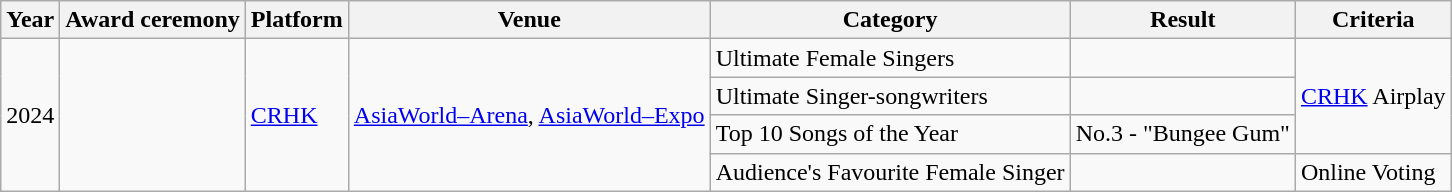<table class="wikitable plainrowheaders">
<tr>
<th scope="col">Year</th>
<th scope="col">Award ceremony</th>
<th scope="col">Platform</th>
<th scope="col">Venue</th>
<th scope="col">Category</th>
<th scope="col">Result</th>
<th scope="col">Criteria</th>
</tr>
<tr>
<td rowspan="4">2024</td>
<td rowspan="4"></td>
<td rowspan="4"><a href='#'>CRHK</a></td>
<td rowspan="4"><a href='#'>AsiaWorld–Arena</a>, <a href='#'>AsiaWorld–Expo</a></td>
<td>Ultimate Female Singers</td>
<td></td>
<td rowspan="3"><a href='#'>CRHK</a> Airplay</td>
</tr>
<tr>
<td>Ultimate Singer-songwriters</td>
<td></td>
</tr>
<tr>
<td>Top 10 Songs of the Year</td>
<td>No.3 - "Bungee Gum"</td>
</tr>
<tr>
<td>Audience's Favourite Female Singer</td>
<td></td>
<td>Online Voting</td>
</tr>
</table>
